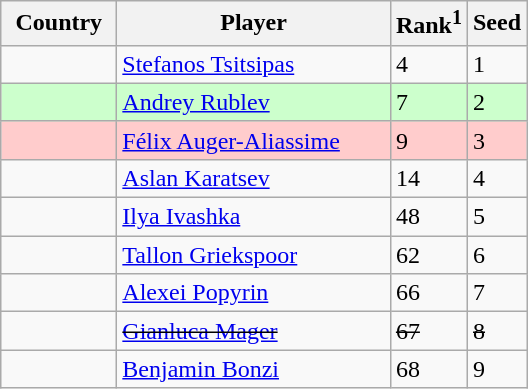<table class="sortable wikitable">
<tr>
<th width="70">Country</th>
<th width="175">Player</th>
<th>Rank<sup>1</sup></th>
<th>Seed</th>
</tr>
<tr>
<td></td>
<td><a href='#'>Stefanos Tsitsipas</a></td>
<td>4</td>
<td>1</td>
</tr>
<tr bgcolor=#cfc>
<td></td>
<td><a href='#'>Andrey Rublev</a></td>
<td>7</td>
<td>2</td>
</tr>
<tr bgcolor=#fcc>
<td></td>
<td><a href='#'>Félix Auger-Aliassime</a></td>
<td>9</td>
<td>3</td>
</tr>
<tr>
<td></td>
<td><a href='#'>Aslan Karatsev</a></td>
<td>14</td>
<td>4</td>
</tr>
<tr>
<td></td>
<td><a href='#'>Ilya Ivashka</a></td>
<td>48</td>
<td>5</td>
</tr>
<tr>
<td></td>
<td><a href='#'>Tallon Griekspoor</a></td>
<td>62</td>
<td>6</td>
</tr>
<tr>
<td></td>
<td><a href='#'>Alexei Popyrin</a></td>
<td>66</td>
<td>7</td>
</tr>
<tr>
<td><s></s></td>
<td><s><a href='#'>Gianluca Mager</a></s></td>
<td><s>67</s></td>
<td><s>8</s></td>
</tr>
<tr>
<td></td>
<td><a href='#'>Benjamin Bonzi</a></td>
<td>68</td>
<td>9</td>
</tr>
</table>
